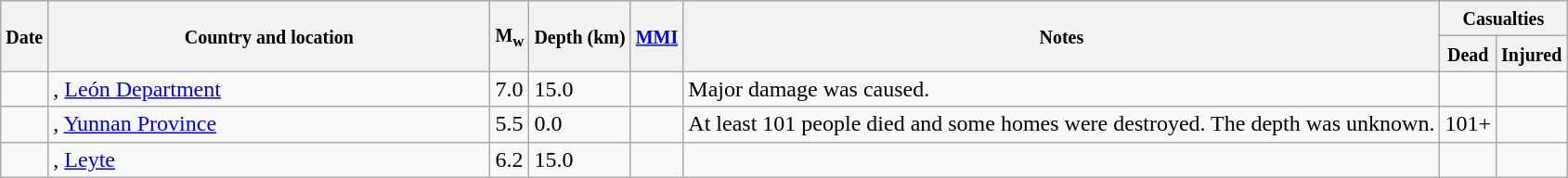<table class="wikitable sortable sort-under" style="border:1px black; margin-left:1em;">
<tr>
<th rowspan="2"><small>Date</small></th>
<th rowspan="2" style="width: 310px"><small>Country and location</small></th>
<th rowspan="2"><small>M<sub>w</sub></small></th>
<th rowspan="2"><small>Depth (km)</small></th>
<th rowspan="2"><small><a href='#'>MMI</a></small></th>
<th rowspan="2" class="unsortable"><small>Notes</small></th>
<th colspan="2"><small>Casualties</small></th>
</tr>
<tr>
<th><small>Dead</small></th>
<th><small>Injured</small></th>
</tr>
<tr>
<td></td>
<td>, <a href='#'>León Department</a></td>
<td>7.0</td>
<td>15.0</td>
<td></td>
<td>Major damage was caused.</td>
<td></td>
<td></td>
</tr>
<tr>
<td></td>
<td>, <a href='#'>Yunnan Province</a></td>
<td>5.5</td>
<td>0.0</td>
<td></td>
<td>At least 101 people died and some homes were destroyed. The depth was unknown.</td>
<td>101+</td>
<td></td>
</tr>
<tr>
<td></td>
<td>, <a href='#'>Leyte</a></td>
<td>6.2</td>
<td>15.0</td>
<td></td>
<td></td>
<td></td>
<td></td>
</tr>
</table>
